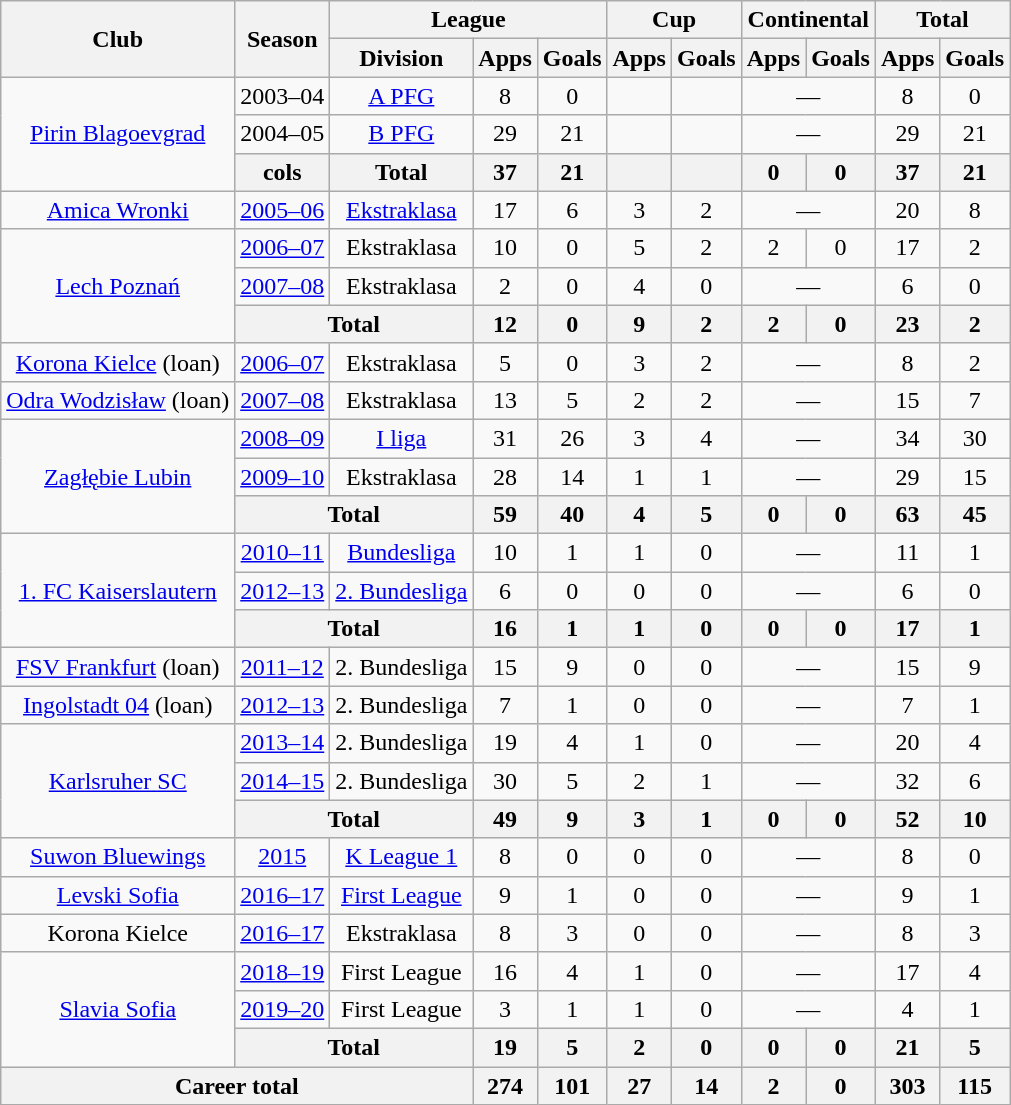<table class="wikitable" style="text-align:center">
<tr>
<th rowspan="2">Club</th>
<th rowspan="2">Season</th>
<th colspan="3">League</th>
<th colspan="2">Cup</th>
<th colspan="2">Continental</th>
<th colspan="2">Total</th>
</tr>
<tr>
<th>Division</th>
<th>Apps</th>
<th>Goals</th>
<th>Apps</th>
<th>Goals</th>
<th>Apps</th>
<th>Goals</th>
<th>Apps</th>
<th>Goals</th>
</tr>
<tr>
<td rowspan="3"><a href='#'>Pirin Blagoevgrad</a></td>
<td>2003–04</td>
<td><a href='#'>A PFG</a></td>
<td>8</td>
<td>0</td>
<td></td>
<td></td>
<td colspan="2">—</td>
<td>8</td>
<td>0</td>
</tr>
<tr>
<td>2004–05</td>
<td><a href='#'>B PFG</a></td>
<td>29</td>
<td>21</td>
<td></td>
<td></td>
<td colspan="2">—</td>
<td>29</td>
<td>21</td>
</tr>
<tr>
<th>cols</th>
<th pan="2">Total</th>
<th>37</th>
<th>21</th>
<th></th>
<th></th>
<th>0</th>
<th>0</th>
<th>37</th>
<th>21</th>
</tr>
<tr>
<td><a href='#'>Amica Wronki</a></td>
<td><a href='#'>2005–06</a></td>
<td><a href='#'>Ekstraklasa</a></td>
<td>17</td>
<td>6</td>
<td>3</td>
<td>2</td>
<td colspan="2">—</td>
<td>20</td>
<td>8</td>
</tr>
<tr>
<td rowspan="3"><a href='#'>Lech Poznań</a></td>
<td><a href='#'>2006–07</a></td>
<td>Ekstraklasa</td>
<td>10</td>
<td>0</td>
<td>5</td>
<td>2</td>
<td>2</td>
<td>0</td>
<td>17</td>
<td>2</td>
</tr>
<tr>
<td><a href='#'>2007–08</a></td>
<td>Ekstraklasa</td>
<td>2</td>
<td>0</td>
<td>4</td>
<td>0</td>
<td colspan="2">—</td>
<td>6</td>
<td>0</td>
</tr>
<tr>
<th colspan="2">Total</th>
<th>12</th>
<th>0</th>
<th>9</th>
<th>2</th>
<th>2</th>
<th>0</th>
<th>23</th>
<th>2</th>
</tr>
<tr>
<td><a href='#'>Korona Kielce</a> (loan)</td>
<td><a href='#'>2006–07</a></td>
<td>Ekstraklasa</td>
<td>5</td>
<td>0</td>
<td>3</td>
<td>2</td>
<td colspan="2">—</td>
<td>8</td>
<td>2</td>
</tr>
<tr>
<td><a href='#'>Odra Wodzisław</a> (loan)</td>
<td><a href='#'>2007–08</a></td>
<td>Ekstraklasa</td>
<td>13</td>
<td>5</td>
<td>2</td>
<td>2</td>
<td colspan="2">—</td>
<td>15</td>
<td>7</td>
</tr>
<tr>
<td rowspan="3"><a href='#'>Zagłębie Lubin</a></td>
<td><a href='#'>2008–09</a></td>
<td><a href='#'>I liga</a></td>
<td>31</td>
<td>26</td>
<td>3</td>
<td>4</td>
<td colspan="2">—</td>
<td>34</td>
<td>30</td>
</tr>
<tr>
<td><a href='#'>2009–10</a></td>
<td>Ekstraklasa</td>
<td>28</td>
<td>14</td>
<td>1</td>
<td>1</td>
<td colspan="2">—</td>
<td>29</td>
<td>15</td>
</tr>
<tr>
<th colspan="2">Total</th>
<th>59</th>
<th>40</th>
<th>4</th>
<th>5</th>
<th>0</th>
<th>0</th>
<th>63</th>
<th>45</th>
</tr>
<tr>
<td rowspan="3"><a href='#'>1. FC Kaiserslautern</a></td>
<td><a href='#'>2010–11</a></td>
<td><a href='#'>Bundesliga</a></td>
<td>10</td>
<td>1</td>
<td>1</td>
<td>0</td>
<td colspan="2">—</td>
<td>11</td>
<td>1</td>
</tr>
<tr>
<td><a href='#'>2012–13</a></td>
<td><a href='#'>2. Bundesliga</a></td>
<td>6</td>
<td>0</td>
<td>0</td>
<td>0</td>
<td colspan="2">—</td>
<td>6</td>
<td>0</td>
</tr>
<tr>
<th colspan="2">Total</th>
<th>16</th>
<th>1</th>
<th>1</th>
<th>0</th>
<th>0</th>
<th>0</th>
<th>17</th>
<th>1</th>
</tr>
<tr>
<td><a href='#'>FSV Frankfurt</a> (loan)</td>
<td><a href='#'>2011–12</a></td>
<td>2. Bundesliga</td>
<td>15</td>
<td>9</td>
<td>0</td>
<td>0</td>
<td colspan="2">—</td>
<td>15</td>
<td>9</td>
</tr>
<tr>
<td><a href='#'>Ingolstadt 04</a> (loan)</td>
<td><a href='#'>2012–13</a></td>
<td>2. Bundesliga</td>
<td>7</td>
<td>1</td>
<td>0</td>
<td>0</td>
<td colspan="2">—</td>
<td>7</td>
<td>1</td>
</tr>
<tr>
<td rowspan="3"><a href='#'>Karlsruher SC</a></td>
<td><a href='#'>2013–14</a></td>
<td>2. Bundesliga</td>
<td>19</td>
<td>4</td>
<td>1</td>
<td>0</td>
<td colspan="2">—</td>
<td>20</td>
<td>4</td>
</tr>
<tr>
<td><a href='#'>2014–15</a></td>
<td>2. Bundesliga</td>
<td>30</td>
<td>5</td>
<td>2</td>
<td>1</td>
<td colspan="2">—</td>
<td>32</td>
<td>6</td>
</tr>
<tr>
<th colspan="2">Total</th>
<th>49</th>
<th>9</th>
<th>3</th>
<th>1</th>
<th>0</th>
<th>0</th>
<th>52</th>
<th>10</th>
</tr>
<tr>
<td><a href='#'>Suwon Bluewings</a></td>
<td><a href='#'>2015</a></td>
<td><a href='#'>K League 1</a></td>
<td>8</td>
<td>0</td>
<td>0</td>
<td>0</td>
<td colspan="2">—</td>
<td>8</td>
<td>0</td>
</tr>
<tr>
<td><a href='#'>Levski Sofia</a></td>
<td><a href='#'>2016–17</a></td>
<td><a href='#'>First League</a></td>
<td>9</td>
<td>1</td>
<td>0</td>
<td>0</td>
<td colspan="2">—</td>
<td>9</td>
<td>1</td>
</tr>
<tr>
<td>Korona Kielce</td>
<td><a href='#'>2016–17</a></td>
<td>Ekstraklasa</td>
<td>8</td>
<td>3</td>
<td>0</td>
<td>0</td>
<td colspan="2">—</td>
<td>8</td>
<td>3</td>
</tr>
<tr>
<td rowspan="3"><a href='#'>Slavia Sofia</a></td>
<td><a href='#'>2018–19</a></td>
<td>First League</td>
<td>16</td>
<td>4</td>
<td>1</td>
<td>0</td>
<td colspan="2">—</td>
<td>17</td>
<td>4</td>
</tr>
<tr>
<td><a href='#'>2019–20</a></td>
<td>First League</td>
<td>3</td>
<td>1</td>
<td>1</td>
<td>0</td>
<td colspan="2">—</td>
<td>4</td>
<td>1</td>
</tr>
<tr>
<th colspan="2">Total</th>
<th>19</th>
<th>5</th>
<th>2</th>
<th>0</th>
<th>0</th>
<th>0</th>
<th>21</th>
<th>5</th>
</tr>
<tr>
<th colspan="3">Career total</th>
<th>274</th>
<th>101</th>
<th>27</th>
<th>14</th>
<th>2</th>
<th>0</th>
<th>303</th>
<th>115</th>
</tr>
</table>
